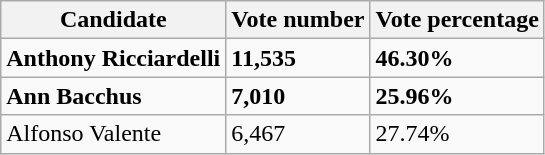<table class="wikitable">
<tr>
<th>Candidate</th>
<th>Vote number</th>
<th>Vote percentage</th>
</tr>
<tr>
<td><strong>Anthony Ricciardelli</strong></td>
<td><strong>11,535</strong></td>
<td><strong>46.30%</strong></td>
</tr>
<tr>
<td><strong>Ann Bacchus</strong></td>
<td><strong>7,010</strong></td>
<td><strong>25.96%</strong></td>
</tr>
<tr>
<td>Alfonso Valente</td>
<td>6,467</td>
<td>27.74%</td>
</tr>
</table>
